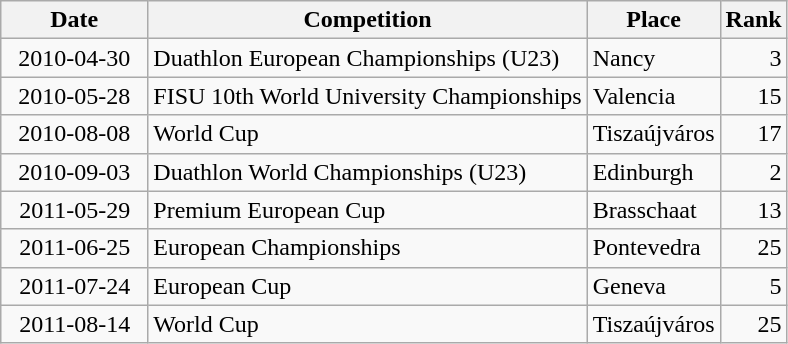<table class="wikitable sortable">
<tr>
<th>Date</th>
<th>Competition</th>
<th>Place</th>
<th>Rank</th>
</tr>
<tr>
<td style="text-align:right">  2010-04-30  </td>
<td>Duathlon European Championships (U23)</td>
<td>Nancy</td>
<td style="text-align:right">3</td>
</tr>
<tr>
<td style="text-align:right">  2010-05-28  </td>
<td>FISU 10th World University Championships</td>
<td>Valencia</td>
<td style="text-align:right">15</td>
</tr>
<tr>
<td style="text-align:right">  2010-08-08  </td>
<td>World Cup</td>
<td>Tiszaújváros</td>
<td style="text-align:right">17</td>
</tr>
<tr>
<td style="text-align:right">  2010-09-03  </td>
<td>Duathlon World Championships (U23)</td>
<td>Edinburgh</td>
<td style="text-align:right">2</td>
</tr>
<tr>
<td style="text-align:right">  2011-05-29  </td>
<td>Premium European Cup</td>
<td>Brasschaat</td>
<td style="text-align:right">13</td>
</tr>
<tr>
<td style="text-align:right">  2011-06-25  </td>
<td>European Championships</td>
<td>Pontevedra</td>
<td style="text-align:right">25</td>
</tr>
<tr>
<td style="text-align:right">  2011-07-24  </td>
<td>European Cup</td>
<td>Geneva</td>
<td style="text-align:right">5</td>
</tr>
<tr>
<td style="text-align:right">  2011-08-14  </td>
<td>World Cup</td>
<td>Tiszaújváros</td>
<td style="text-align:right">25</td>
</tr>
</table>
